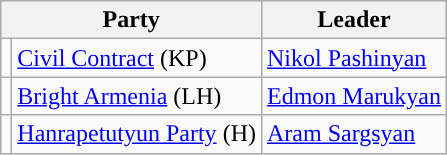<table class=wikitable style=text-align:left>
<tr>
<th colspan=2>Party</th>
<th>Leader</th>
</tr>
<tr>
<td></td>
<td><a href='#'>Civil Contract</a> (KP)</td>
<td><a href='#'>Nikol Pashinyan</a></td>
</tr>
<tr>
<td></td>
<td><a href='#'>Bright Armenia</a> (LH)</td>
<td><a href='#'>Edmon Marukyan</a></td>
</tr>
<tr>
<td></td>
<td><a href='#'>Hanrapetutyun Party</a> (H)</td>
<td><a href='#'>Aram Sargsyan</a></td>
</tr>
</table>
